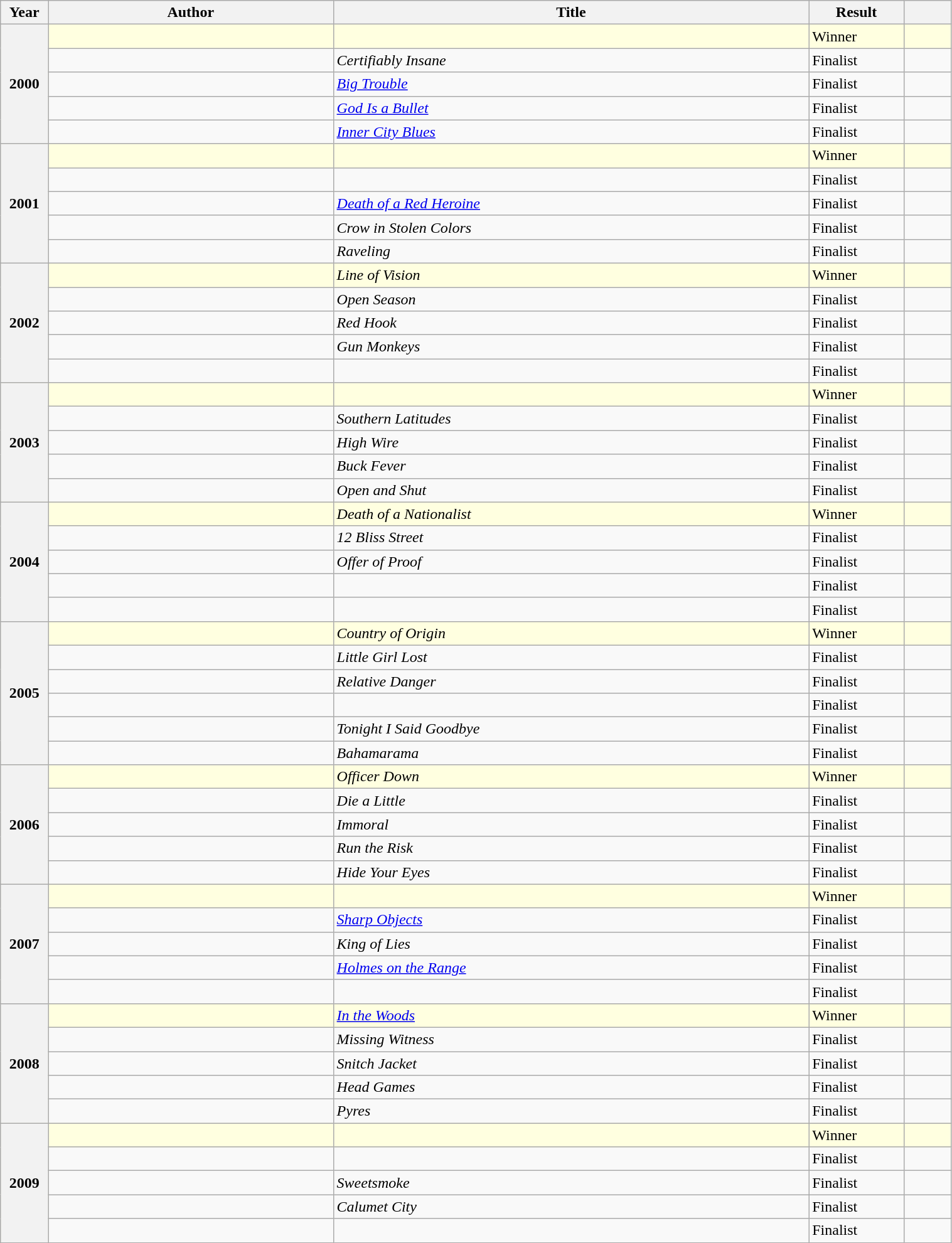<table class="wikitable sortable mw-collapsible" style="width:80%">
<tr>
<th scope="col" width="5%">Year</th>
<th scope="col" width="30%">Author</th>
<th scope="col" width="50%">Title</th>
<th scope="col" width="10%">Result</th>
<th scope="col" width="5%"></th>
</tr>
<tr style="background:lightyellow;">
<th rowspan="5">2000</th>
<td></td>
<td><em></em></td>
<td>Winner</td>
<td></td>
</tr>
<tr>
<td></td>
<td><em>Certifiably Insane</em></td>
<td>Finalist</td>
<td></td>
</tr>
<tr>
<td></td>
<td><em><a href='#'>Big Trouble</a></em></td>
<td>Finalist</td>
<td></td>
</tr>
<tr>
<td></td>
<td><em><a href='#'>God Is a Bullet</a></em></td>
<td>Finalist</td>
<td></td>
</tr>
<tr>
<td></td>
<td><em><a href='#'>Inner City Blues</a></em></td>
<td>Finalist</td>
<td></td>
</tr>
<tr style="background:lightyellow;">
<th rowspan="5">2001</th>
<td></td>
<td><em></em></td>
<td>Winner</td>
<td></td>
</tr>
<tr>
<td></td>
<td></td>
<td>Finalist</td>
<td></td>
</tr>
<tr>
<td></td>
<td><em><a href='#'>Death of a Red Heroine</a></em></td>
<td>Finalist</td>
<td></td>
</tr>
<tr>
<td></td>
<td><em>Crow in Stolen Colors</em></td>
<td>Finalist</td>
<td></td>
</tr>
<tr>
<td></td>
<td><em>Raveling</em></td>
<td>Finalist</td>
<td></td>
</tr>
<tr style="background:lightyellow;">
<th rowspan="5">2002</th>
<td></td>
<td><em>Line of Vision</em></td>
<td>Winner</td>
<td></td>
</tr>
<tr>
<td></td>
<td><em>Open Season</em></td>
<td>Finalist</td>
<td></td>
</tr>
<tr>
<td></td>
<td><em>Red Hook</em></td>
<td>Finalist</td>
<td></td>
</tr>
<tr>
<td></td>
<td><em>Gun Monkeys</em></td>
<td>Finalist</td>
<td></td>
</tr>
<tr>
<td></td>
<td></td>
<td>Finalist</td>
<td></td>
</tr>
<tr style="background:lightyellow;">
<th rowspan="5">2003</th>
<td></td>
<td><em></em></td>
<td>Winner</td>
<td></td>
</tr>
<tr>
<td></td>
<td><em>Southern Latitudes</em></td>
<td>Finalist</td>
<td></td>
</tr>
<tr>
<td></td>
<td><em>High Wire</em></td>
<td>Finalist</td>
<td></td>
</tr>
<tr>
<td></td>
<td><em>Buck Fever</em></td>
<td>Finalist</td>
<td></td>
</tr>
<tr>
<td></td>
<td><em>Open and Shut</em></td>
<td>Finalist</td>
<td></td>
</tr>
<tr style="background:lightyellow;">
<th rowspan="5">2004</th>
<td></td>
<td><em>Death of a Nationalist</em></td>
<td>Winner</td>
<td></td>
</tr>
<tr>
<td></td>
<td><em>12 Bliss Street</em></td>
<td>Finalist</td>
<td></td>
</tr>
<tr>
<td></td>
<td><em>Offer of Proof</em></td>
<td>Finalist</td>
<td></td>
</tr>
<tr>
<td></td>
<td></td>
<td>Finalist</td>
<td></td>
</tr>
<tr>
<td></td>
<td></td>
<td>Finalist</td>
<td></td>
</tr>
<tr style="background:lightyellow;">
<th rowspan="6">2005</th>
<td></td>
<td><em>Country of Origin</em></td>
<td>Winner</td>
<td></td>
</tr>
<tr>
<td></td>
<td><em>Little Girl Lost</em></td>
<td>Finalist</td>
<td></td>
</tr>
<tr>
<td></td>
<td><em>Relative Danger</em></td>
<td>Finalist</td>
<td></td>
</tr>
<tr>
<td></td>
<td></td>
<td>Finalist</td>
<td></td>
</tr>
<tr>
<td></td>
<td><em>Tonight I Said Goodbye</em></td>
<td>Finalist</td>
<td></td>
</tr>
<tr>
<td></td>
<td><em>Bahamarama</em></td>
<td>Finalist</td>
<td></td>
</tr>
<tr style="background:lightyellow;">
<th rowspan="5">2006</th>
<td></td>
<td><em>Officer Down</em></td>
<td>Winner</td>
<td></td>
</tr>
<tr>
<td></td>
<td><em>Die a Little</em></td>
<td>Finalist</td>
<td></td>
</tr>
<tr>
<td></td>
<td><em>Immoral</em></td>
<td>Finalist</td>
<td></td>
</tr>
<tr>
<td></td>
<td><em>Run the Risk</em></td>
<td>Finalist</td>
<td></td>
</tr>
<tr>
<td></td>
<td><em>Hide Your Eyes</em></td>
<td>Finalist</td>
<td></td>
</tr>
<tr style="background:lightyellow;">
<th rowspan="5">2007</th>
<td></td>
<td><em></em></td>
<td>Winner</td>
<td></td>
</tr>
<tr>
<td></td>
<td><em><a href='#'>Sharp Objects</a></em></td>
<td>Finalist</td>
<td></td>
</tr>
<tr>
<td></td>
<td><em>King of Lies</em></td>
<td>Finalist</td>
<td></td>
</tr>
<tr>
<td></td>
<td><em><a href='#'>Holmes on the Range</a></em></td>
<td>Finalist</td>
<td></td>
</tr>
<tr>
<td></td>
<td></td>
<td>Finalist</td>
<td></td>
</tr>
<tr style="background:lightyellow;">
<th rowspan="5">2008</th>
<td></td>
<td><em><a href='#'>In the Woods</a></em></td>
<td>Winner</td>
<td></td>
</tr>
<tr>
<td></td>
<td><em>Missing Witness</em></td>
<td>Finalist</td>
<td></td>
</tr>
<tr>
<td></td>
<td><em>Snitch Jacket</em></td>
<td>Finalist</td>
<td></td>
</tr>
<tr>
<td></td>
<td><em>Head Games</em></td>
<td>Finalist</td>
<td></td>
</tr>
<tr>
<td></td>
<td><em>Pyres</em></td>
<td>Finalist</td>
<td></td>
</tr>
<tr style="background:lightyellow;">
<th rowspan="5">2009</th>
<td></td>
<td><em></em></td>
<td>Winner</td>
<td></td>
</tr>
<tr>
<td></td>
<td></td>
<td>Finalist</td>
<td></td>
</tr>
<tr>
<td></td>
<td><em>Sweetsmoke</em></td>
<td>Finalist</td>
<td></td>
</tr>
<tr>
<td></td>
<td><em>Calumet City</em></td>
<td>Finalist</td>
<td></td>
</tr>
<tr>
<td></td>
<td></td>
<td>Finalist</td>
<td></td>
</tr>
</table>
